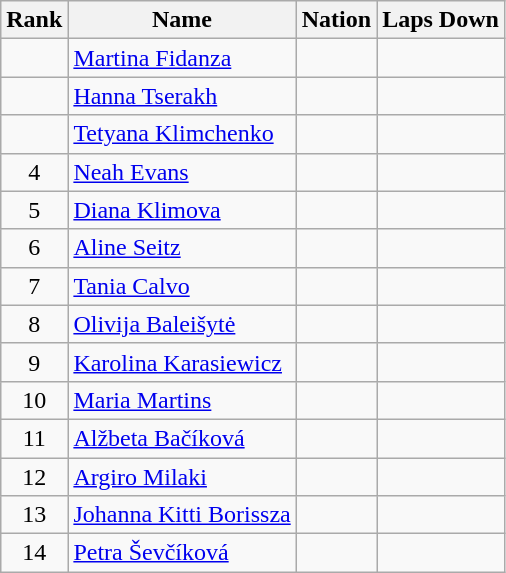<table class="wikitable sortable" style="text-align:center">
<tr>
<th>Rank</th>
<th>Name</th>
<th>Nation</th>
<th>Laps Down</th>
</tr>
<tr>
<td></td>
<td align=left><a href='#'>Martina Fidanza</a></td>
<td align=left></td>
<td></td>
</tr>
<tr>
<td></td>
<td align=left><a href='#'>Hanna Tserakh</a></td>
<td align=left></td>
<td></td>
</tr>
<tr>
<td></td>
<td align=left><a href='#'>Tetyana Klimchenko</a></td>
<td align=left></td>
<td></td>
</tr>
<tr>
<td>4</td>
<td align=left><a href='#'>Neah Evans</a></td>
<td align=left></td>
<td></td>
</tr>
<tr>
<td>5</td>
<td align=left><a href='#'>Diana Klimova</a></td>
<td align=left></td>
<td></td>
</tr>
<tr>
<td>6</td>
<td align=left><a href='#'>Aline Seitz</a></td>
<td align=left></td>
<td></td>
</tr>
<tr>
<td>7</td>
<td align=left><a href='#'>Tania Calvo</a></td>
<td align=left></td>
<td></td>
</tr>
<tr>
<td>8</td>
<td align=left><a href='#'>Olivija Baleišytė</a></td>
<td align=left></td>
<td></td>
</tr>
<tr>
<td>9</td>
<td align=left><a href='#'>Karolina Karasiewicz</a></td>
<td align=left></td>
<td></td>
</tr>
<tr>
<td>10</td>
<td align=left><a href='#'>Maria Martins</a></td>
<td align=left></td>
<td></td>
</tr>
<tr>
<td>11</td>
<td align=left><a href='#'>Alžbeta Bačíková</a></td>
<td align=left></td>
<td></td>
</tr>
<tr>
<td>12</td>
<td align=left><a href='#'>Argiro Milaki</a></td>
<td align=left></td>
<td></td>
</tr>
<tr>
<td>13</td>
<td align=left><a href='#'>Johanna Kitti Borissza</a></td>
<td align=left></td>
<td></td>
</tr>
<tr>
<td>14</td>
<td align=left><a href='#'>Petra Ševčíková</a></td>
<td align=left></td>
<td></td>
</tr>
</table>
